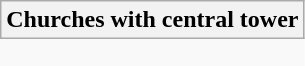<table class="wikitable collapsible collapsed" style= "border:none">
<tr>
<th scope="col">Churches with central tower</th>
</tr>
<tr>
<td style="padding:0;border:none"><br></td>
</tr>
</table>
